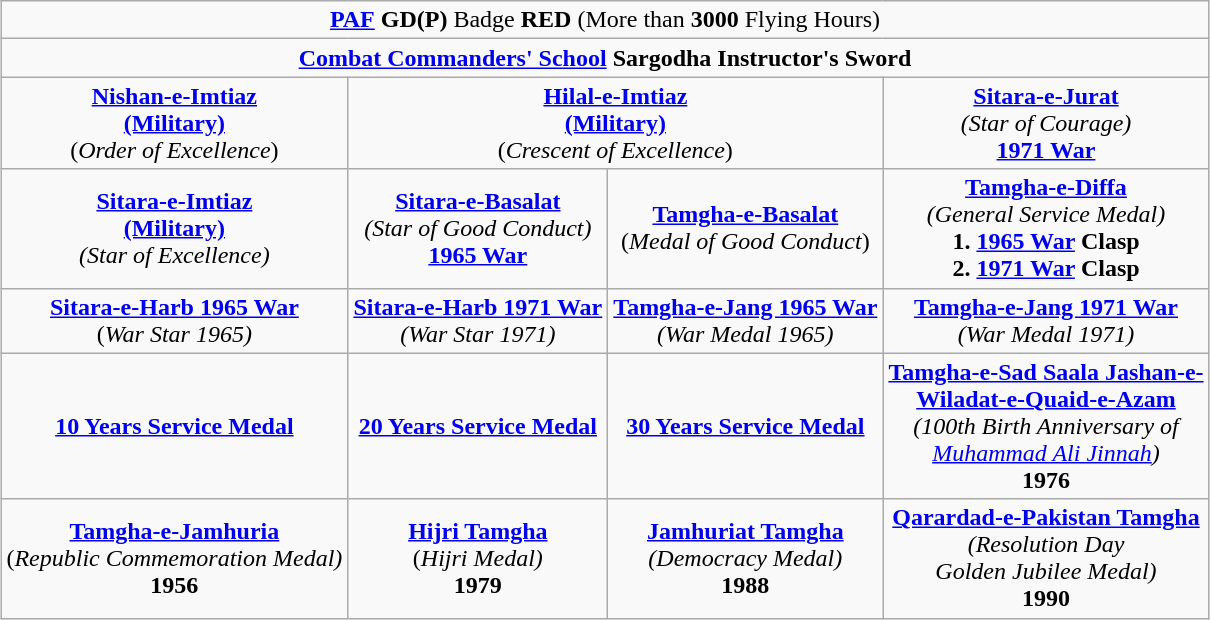<table class="wikitable" style="margin:1em auto; text-align:center;">
<tr>
<td colspan="4"><a href='#'><strong>PAF</strong></a> <strong>GD(P)</strong> Badge <strong>RED</strong> (More than <strong>3000</strong> Flying Hours)</td>
</tr>
<tr>
<td colspan="4"><strong><a href='#'>Combat Commanders' School</a> Sargodha Instructor's Sword</strong></td>
</tr>
<tr>
<td><strong><a href='#'>Nishan-e-Imtiaz</a></strong><br><strong><a href='#'>(Military)</a></strong><br>(<em>Order of Excellence</em>)</td>
<td colspan="2"><a href='#'><strong>Hilal-e-Imtiaz</strong></a><br><strong><a href='#'>(Military)</a></strong><br>(<em>Crescent of Excellence</em>)</td>
<td><strong><a href='#'>Sitara-e-Jurat</a></strong><br><em>(Star of Courage)</em><br><strong><a href='#'>1971 War</a></strong></td>
</tr>
<tr>
<td><strong><a href='#'>Sitara-e-Imtiaz</a></strong><br><strong><a href='#'>(Military)</a></strong><br><em>(Star of Excellence)</em></td>
<td><strong><a href='#'>Sitara-e-Basalat</a></strong><br><em>(Star of Good Conduct)</em><br><strong><a href='#'>1965 War</a></strong></td>
<td><strong><a href='#'>Tamgha-e-Basalat</a></strong><br>(<em>Medal of Good Conduct</em>)</td>
<td><strong><a href='#'>Tamgha-e-Diffa</a></strong><br><em>(General Service Medal)</em><br><strong>1. <a href='#'>1965 War</a> Clasp</strong><br><strong>2. <a href='#'>1971 War</a> Clasp</strong></td>
</tr>
<tr>
<td><strong><a href='#'>Sitara-e-Harb 1965 War</a></strong><br>(<em>War Star 1965)</em></td>
<td><strong><a href='#'>Sitara-e-Harb 1971 War</a></strong><br><em>(War Star 1971)</em></td>
<td><strong><a href='#'>Tamgha-e-Jang 1965 War</a></strong><br><em>(War Medal 1965)</em></td>
<td><strong><a href='#'>Tamgha-e-Jang 1971 War</a></strong><br><em>(War Medal 1971)</em></td>
</tr>
<tr>
<td><strong><a href='#'>10 Years Service Medal</a></strong></td>
<td><strong><a href='#'>20 Years Service Medal</a></strong></td>
<td><strong><a href='#'>30 Years Service Medal</a></strong></td>
<td><strong><a href='#'>Tamgha-e-Sad Saala Jashan-e-</a></strong><br><strong><a href='#'>Wiladat-e-Quaid-e-Azam</a></strong><br><em>(100th Birth Anniversary of</em><br><em><a href='#'>Muhammad Ali Jinnah</a>)</em><br><strong>1976</strong></td>
</tr>
<tr>
<td><strong><a href='#'>Tamgha-e-Jamhuria</a></strong><br>(<em>Republic Commemoration Medal)</em><br><strong>1956</strong></td>
<td><strong><a href='#'>Hijri Tamgha</a></strong><br>(<em>Hijri Medal)</em><br><strong>1979</strong></td>
<td><strong><a href='#'>Jamhuriat Tamgha</a></strong><br><em>(Democracy Medal)</em><br><strong>1988</strong></td>
<td><strong><a href='#'>Qarardad-e-Pakistan Tamgha</a></strong><br><em>(Resolution Day</em><br><em>Golden Jubilee Medal)</em><br><strong>1990</strong></td>
</tr>
</table>
